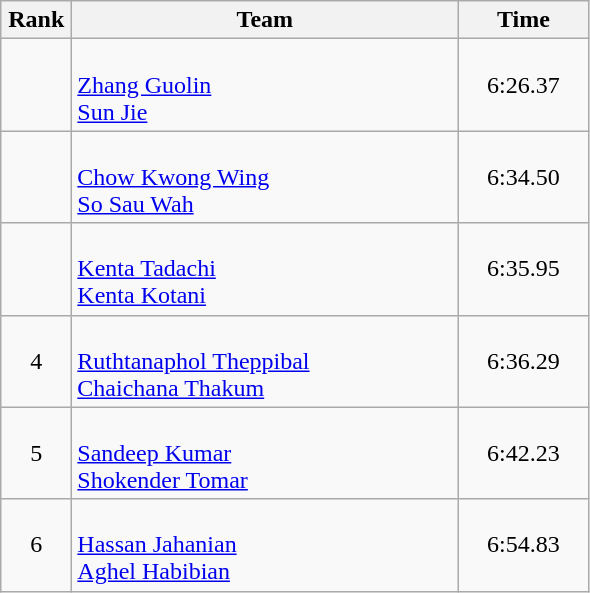<table class=wikitable style="text-align:center">
<tr>
<th width=40>Rank</th>
<th width=250>Team</th>
<th width=80>Time</th>
</tr>
<tr>
<td></td>
<td align=left><br><a href='#'>Zhang Guolin</a><br><a href='#'>Sun Jie</a></td>
<td>6:26.37</td>
</tr>
<tr>
<td></td>
<td align=left><br><a href='#'>Chow Kwong Wing</a><br><a href='#'>So Sau Wah</a></td>
<td>6:34.50</td>
</tr>
<tr>
<td></td>
<td align=left><br><a href='#'>Kenta Tadachi</a><br><a href='#'>Kenta Kotani</a></td>
<td>6:35.95</td>
</tr>
<tr>
<td>4</td>
<td align=left><br><a href='#'>Ruthtanaphol Theppibal</a><br><a href='#'>Chaichana Thakum</a></td>
<td>6:36.29</td>
</tr>
<tr>
<td>5</td>
<td align=left><br><a href='#'>Sandeep Kumar</a><br><a href='#'>Shokender Tomar</a></td>
<td>6:42.23</td>
</tr>
<tr>
<td>6</td>
<td align=left><br><a href='#'>Hassan Jahanian</a><br><a href='#'>Aghel Habibian</a></td>
<td>6:54.83</td>
</tr>
</table>
